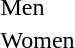<table>
<tr>
<td>Men</td>
<td></td>
<td></td>
<td></td>
</tr>
<tr>
<td>Women</td>
<td></td>
<td></td>
<td></td>
</tr>
</table>
